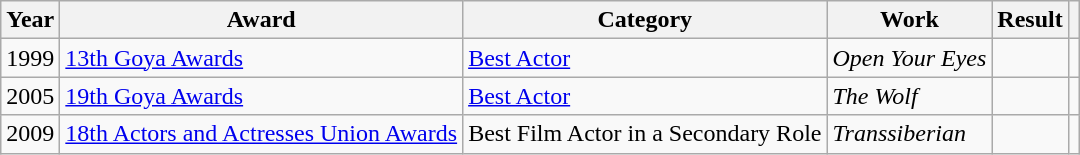<table class="wikitable sortable plainrowheaders">
<tr>
<th>Year</th>
<th>Award</th>
<th>Category</th>
<th>Work</th>
<th>Result</th>
<th scope="col" class="unsortable"></th>
</tr>
<tr>
<td align = "center">1999</td>
<td><a href='#'>13th Goya Awards</a></td>
<td><a href='#'>Best Actor</a></td>
<td><em>Open Your Eyes</em></td>
<td></td>
<td align = "center"></td>
</tr>
<tr>
<td align = "center">2005</td>
<td><a href='#'>19th Goya Awards</a></td>
<td><a href='#'>Best Actor</a></td>
<td><em>The Wolf</em></td>
<td></td>
<td align = "center"></td>
</tr>
<tr>
<td align = "center">2009</td>
<td><a href='#'>18th Actors and Actresses Union Awards</a></td>
<td>Best Film Actor in a Secondary Role</td>
<td><em>Transsiberian</em></td>
<td></td>
<td align = "center"></td>
</tr>
</table>
